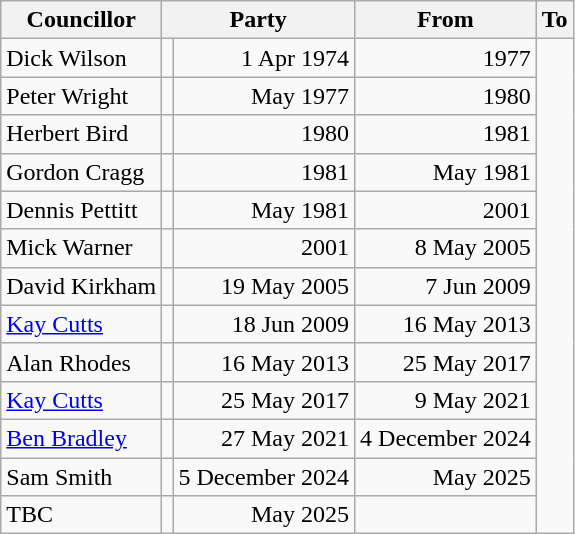<table class=wikitable>
<tr>
<th>Councillor</th>
<th colspan=2>Party</th>
<th>From</th>
<th>To</th>
</tr>
<tr>
<td>Dick Wilson</td>
<td></td>
<td align=right>1 Apr 1974</td>
<td align=right>1977</td>
</tr>
<tr>
<td>Peter Wright</td>
<td></td>
<td align=right>May 1977</td>
<td align=right>1980</td>
</tr>
<tr>
<td>Herbert Bird</td>
<td></td>
<td align=right>1980</td>
<td align=right>1981</td>
</tr>
<tr>
<td>Gordon Cragg</td>
<td></td>
<td align=right>1981</td>
<td align=right>May 1981</td>
</tr>
<tr>
<td>Dennis Pettitt</td>
<td></td>
<td align=right>May 1981</td>
<td align=right>2001</td>
</tr>
<tr>
<td>Mick Warner</td>
<td></td>
<td align=right>2001</td>
<td align=right>8 May 2005</td>
</tr>
<tr>
<td>David Kirkham</td>
<td></td>
<td align=right>19 May 2005</td>
<td align=right>7 Jun 2009</td>
</tr>
<tr>
<td><a href='#'>Kay Cutts</a></td>
<td></td>
<td align=right>18 Jun 2009</td>
<td align=right>16 May 2013</td>
</tr>
<tr>
<td>Alan Rhodes</td>
<td></td>
<td align=right>16 May 2013</td>
<td align=right>25 May 2017</td>
</tr>
<tr>
<td><a href='#'>Kay Cutts</a></td>
<td></td>
<td align=right>25 May 2017</td>
<td align=right>9 May 2021</td>
</tr>
<tr>
<td><a href='#'>Ben Bradley</a></td>
<td></td>
<td align=right>27 May 2021</td>
<td align=right>4 December 2024</td>
</tr>
<tr>
<td>Sam Smith</td>
<td></td>
<td align=right>5 December 2024</td>
<td align=right>May 2025</td>
</tr>
<tr>
<td>TBC</td>
<td></td>
<td align=right>May 2025</td>
<td></td>
</tr>
</table>
